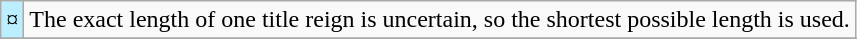<table class="wikitable">
<tr>
<td style="background-color:#bbeeff">¤</td>
<td>The exact length of one title reign is uncertain, so the shortest possible length is used.</td>
</tr>
<tr>
</tr>
</table>
